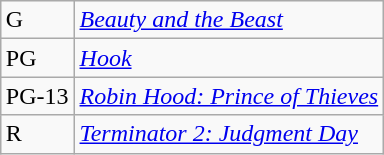<table class="wikitable sortable" style="margin:auto; margin:auto;">
<tr>
<td>G</td>
<td><em><a href='#'>Beauty and the Beast</a></em></td>
</tr>
<tr>
<td>PG</td>
<td><em><a href='#'>Hook</a></em></td>
</tr>
<tr>
<td>PG-13</td>
<td><em><a href='#'>Robin Hood: Prince of Thieves</a></em></td>
</tr>
<tr>
<td>R</td>
<td><em><a href='#'>Terminator 2: Judgment Day</a></em></td>
</tr>
</table>
